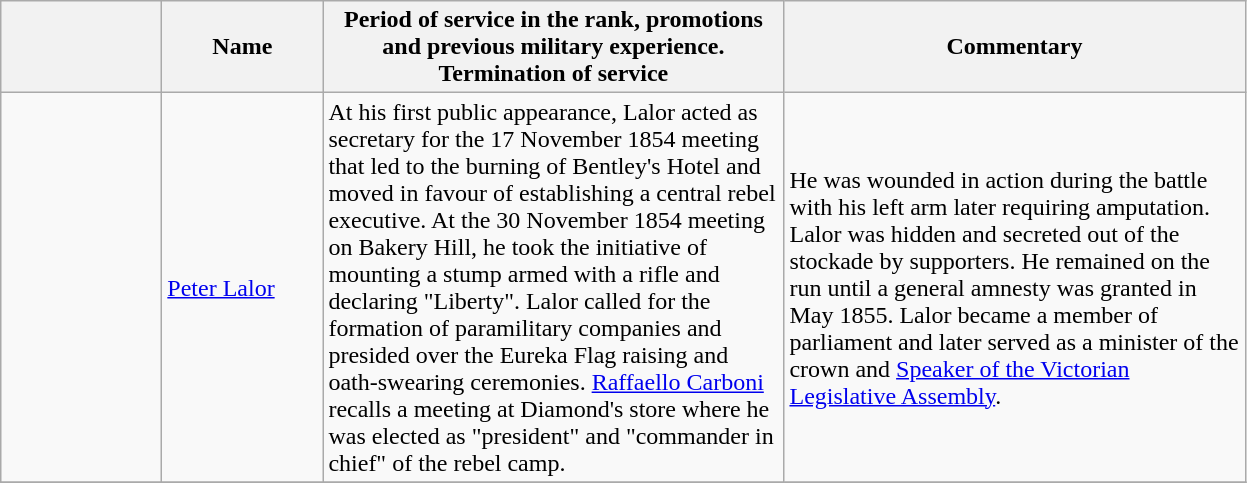<table class="wikitable">
<tr>
<th align="center" width="100"></th>
<th align="left" width="100">Name</th>
<th align="left" width="300">Period of service in the rank, promotions and previous military experience. Termination of service</th>
<th align="left" width="300">Commentary</th>
</tr>
<tr>
<td></td>
<td><a href='#'>Peter Lalor</a></td>
<td>At his first public appearance, Lalor acted as secretary for the 17 November 1854 meeting that led to the burning of Bentley's Hotel and moved in favour of establishing a central rebel executive. At the 30 November 1854 meeting on Bakery Hill, he took the initiative of mounting a stump armed with a rifle and declaring "Liberty". Lalor called for the formation of paramilitary companies and presided over the Eureka Flag raising and oath-swearing ceremonies. <a href='#'>Raffaello Carboni</a> recalls a meeting at Diamond's store where he was elected as "president" and "commander in chief" of the rebel camp.</td>
<td>He was wounded in action during the battle with his left arm later requiring amputation. Lalor was hidden and secreted out of the stockade by supporters. He remained on the run until a general amnesty was granted in May 1855. Lalor became a member of parliament and later served as a minister of the crown and <a href='#'>Speaker of the Victorian Legislative Assembly</a>.</td>
</tr>
<tr>
</tr>
</table>
